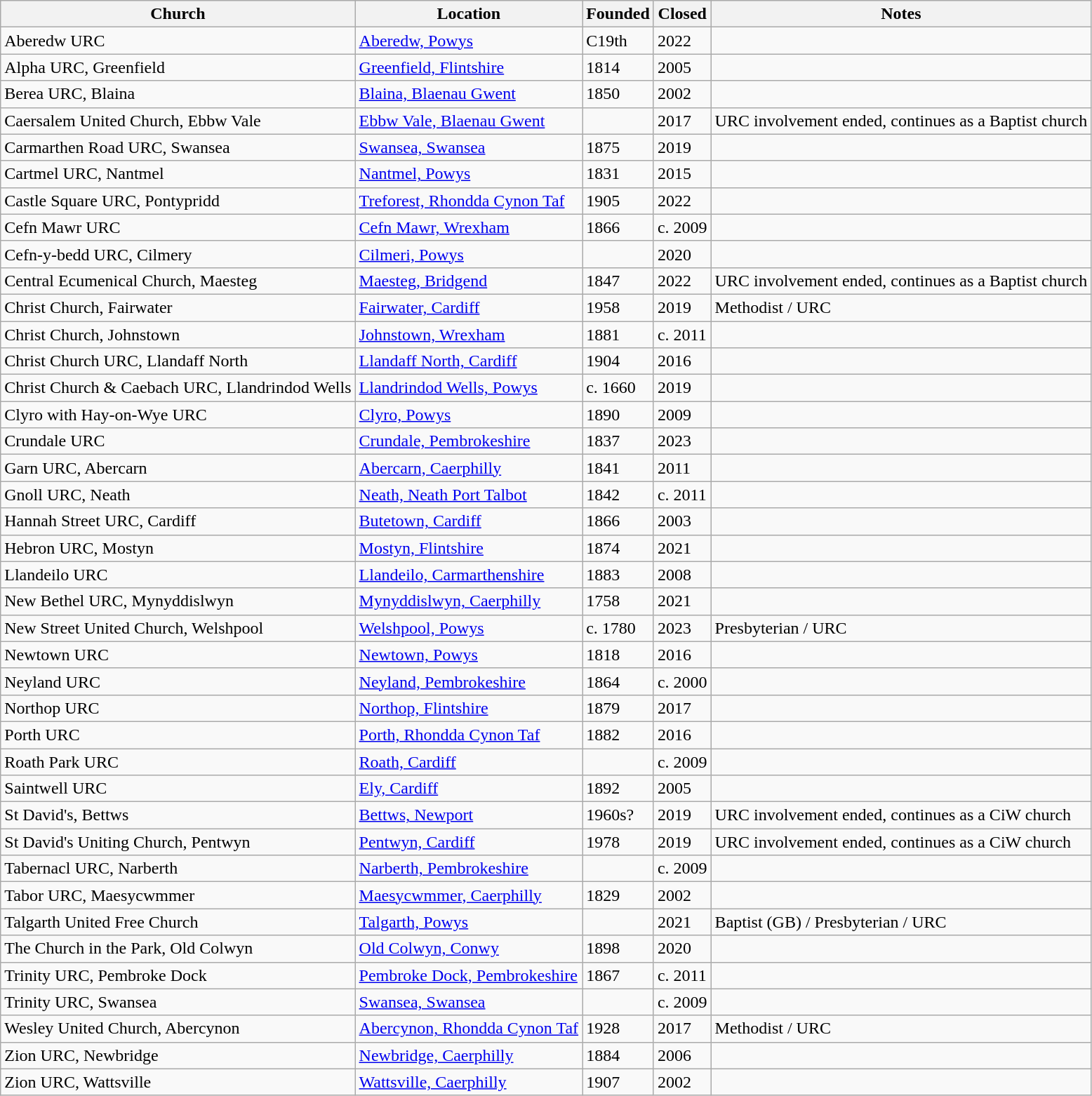<table class="wikitable sortable">
<tr>
<th>Church</th>
<th>Location</th>
<th>Founded</th>
<th>Closed</th>
<th>Notes</th>
</tr>
<tr>
<td>Aberedw URC</td>
<td><a href='#'>Aberedw, Powys</a></td>
<td>C19th</td>
<td>2022</td>
<td></td>
</tr>
<tr>
<td>Alpha URC, Greenfield</td>
<td><a href='#'>Greenfield, Flintshire</a></td>
<td>1814</td>
<td>2005</td>
<td></td>
</tr>
<tr>
<td>Berea URC, Blaina</td>
<td><a href='#'>Blaina, Blaenau Gwent</a></td>
<td>1850</td>
<td>2002</td>
<td></td>
</tr>
<tr>
<td>Caersalem United Church, Ebbw Vale</td>
<td><a href='#'>Ebbw Vale, Blaenau Gwent</a></td>
<td></td>
<td>2017</td>
<td>URC involvement ended, continues as a Baptist church</td>
</tr>
<tr>
<td>Carmarthen Road URC, Swansea</td>
<td><a href='#'>Swansea, Swansea</a></td>
<td>1875</td>
<td>2019</td>
<td></td>
</tr>
<tr>
<td>Cartmel URC, Nantmel</td>
<td><a href='#'>Nantmel, Powys</a></td>
<td>1831</td>
<td>2015</td>
<td></td>
</tr>
<tr>
<td>Castle Square URC, Pontypridd</td>
<td><a href='#'>Treforest, Rhondda Cynon Taf</a></td>
<td>1905</td>
<td>2022</td>
<td></td>
</tr>
<tr>
<td>Cefn Mawr URC</td>
<td><a href='#'>Cefn Mawr, Wrexham</a></td>
<td>1866</td>
<td>c. 2009</td>
<td></td>
</tr>
<tr>
<td>Cefn-y-bedd URC, Cilmery</td>
<td><a href='#'>Cilmeri, Powys</a></td>
<td></td>
<td>2020</td>
<td></td>
</tr>
<tr>
<td>Central Ecumenical Church, Maesteg</td>
<td><a href='#'>Maesteg, Bridgend</a></td>
<td>1847</td>
<td>2022</td>
<td>URC involvement ended, continues as a Baptist church</td>
</tr>
<tr>
<td>Christ Church, Fairwater</td>
<td><a href='#'>Fairwater, Cardiff</a></td>
<td>1958</td>
<td>2019</td>
<td>Methodist / URC</td>
</tr>
<tr>
<td>Christ Church, Johnstown</td>
<td><a href='#'>Johnstown, Wrexham</a></td>
<td>1881</td>
<td>c. 2011</td>
<td></td>
</tr>
<tr>
<td>Christ Church URC, Llandaff North</td>
<td><a href='#'>Llandaff North, Cardiff</a></td>
<td>1904</td>
<td>2016</td>
<td></td>
</tr>
<tr>
<td>Christ Church & Caebach URC, Llandrindod Wells</td>
<td><a href='#'>Llandrindod Wells, Powys</a></td>
<td>c. 1660</td>
<td>2019</td>
<td></td>
</tr>
<tr>
<td>Clyro with Hay-on-Wye URC</td>
<td><a href='#'>Clyro, Powys</a></td>
<td>1890</td>
<td>2009</td>
<td></td>
</tr>
<tr>
<td>Crundale URC</td>
<td><a href='#'>Crundale, Pembrokeshire</a></td>
<td>1837</td>
<td>2023</td>
<td></td>
</tr>
<tr>
<td>Garn URC, Abercarn</td>
<td><a href='#'>Abercarn, Caerphilly</a></td>
<td>1841</td>
<td>2011</td>
<td></td>
</tr>
<tr>
<td>Gnoll URC, Neath</td>
<td><a href='#'>Neath, Neath Port Talbot</a></td>
<td>1842</td>
<td>c. 2011</td>
<td></td>
</tr>
<tr>
<td>Hannah Street URC, Cardiff</td>
<td><a href='#'>Butetown, Cardiff</a></td>
<td>1866</td>
<td>2003</td>
<td></td>
</tr>
<tr>
<td>Hebron URC, Mostyn</td>
<td><a href='#'>Mostyn, Flintshire</a></td>
<td>1874</td>
<td>2021</td>
<td></td>
</tr>
<tr>
<td>Llandeilo URC</td>
<td><a href='#'>Llandeilo, Carmarthenshire</a></td>
<td>1883</td>
<td>2008</td>
<td></td>
</tr>
<tr>
<td>New Bethel URC, Mynyddislwyn</td>
<td><a href='#'>Mynyddislwyn, Caerphilly</a></td>
<td>1758</td>
<td>2021</td>
<td></td>
</tr>
<tr>
<td>New Street United Church, Welshpool</td>
<td><a href='#'>Welshpool, Powys</a></td>
<td>c. 1780</td>
<td>2023</td>
<td>Presbyterian / URC</td>
</tr>
<tr>
<td>Newtown URC</td>
<td><a href='#'>Newtown, Powys</a></td>
<td>1818</td>
<td>2016</td>
<td></td>
</tr>
<tr>
<td>Neyland URC</td>
<td><a href='#'>Neyland, Pembrokeshire</a></td>
<td>1864</td>
<td>c. 2000</td>
<td></td>
</tr>
<tr>
<td>Northop URC</td>
<td><a href='#'>Northop, Flintshire</a></td>
<td>1879</td>
<td>2017</td>
<td></td>
</tr>
<tr>
<td>Porth URC</td>
<td><a href='#'>Porth, Rhondda Cynon Taf</a></td>
<td>1882</td>
<td>2016</td>
<td></td>
</tr>
<tr>
<td>Roath Park URC</td>
<td><a href='#'>Roath, Cardiff</a></td>
<td></td>
<td>c. 2009</td>
<td></td>
</tr>
<tr>
<td>Saintwell URC</td>
<td><a href='#'>Ely, Cardiff</a></td>
<td>1892</td>
<td>2005</td>
<td></td>
</tr>
<tr>
<td>St David's, Bettws</td>
<td><a href='#'>Bettws, Newport</a></td>
<td>1960s?</td>
<td>2019</td>
<td>URC involvement ended, continues as a CiW church</td>
</tr>
<tr>
<td>St David's Uniting Church, Pentwyn</td>
<td><a href='#'>Pentwyn, Cardiff</a></td>
<td>1978</td>
<td>2019</td>
<td>URC involvement ended, continues as a CiW church</td>
</tr>
<tr>
<td>Tabernacl URC, Narberth</td>
<td><a href='#'>Narberth, Pembrokeshire</a></td>
<td></td>
<td>c. 2009</td>
<td></td>
</tr>
<tr>
<td>Tabor URC, Maesycwmmer</td>
<td><a href='#'>Maesycwmmer, Caerphilly</a></td>
<td>1829</td>
<td>2002</td>
<td></td>
</tr>
<tr>
<td>Talgarth United Free Church</td>
<td><a href='#'>Talgarth, Powys</a></td>
<td></td>
<td>2021</td>
<td>Baptist (GB) / Presbyterian / URC</td>
</tr>
<tr>
<td>The Church in the Park, Old Colwyn</td>
<td><a href='#'>Old Colwyn, Conwy</a></td>
<td>1898</td>
<td>2020</td>
<td></td>
</tr>
<tr>
<td>Trinity URC, Pembroke Dock</td>
<td><a href='#'>Pembroke Dock, Pembrokeshire</a></td>
<td>1867</td>
<td>c. 2011</td>
<td></td>
</tr>
<tr>
<td>Trinity URC, Swansea</td>
<td><a href='#'>Swansea, Swansea</a></td>
<td></td>
<td>c. 2009</td>
<td></td>
</tr>
<tr>
<td>Wesley United Church, Abercynon</td>
<td><a href='#'>Abercynon, Rhondda Cynon Taf</a></td>
<td>1928</td>
<td>2017</td>
<td>Methodist / URC</td>
</tr>
<tr>
<td>Zion URC, Newbridge</td>
<td><a href='#'>Newbridge, Caerphilly</a></td>
<td>1884</td>
<td>2006</td>
<td></td>
</tr>
<tr>
<td>Zion URC, Wattsville</td>
<td><a href='#'>Wattsville, Caerphilly</a></td>
<td>1907</td>
<td>2002</td>
<td></td>
</tr>
</table>
